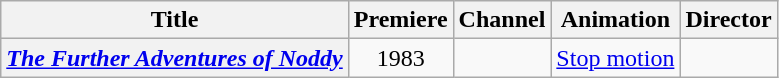<table class="wikitable sortable" border="1" style="text-align:center">
<tr>
<th scope="col">Title</th>
<th scope="col">Premiere</th>
<th scope="col">Channel</th>
<th scope="col">Animation</th>
<th scope="col">Director</th>
</tr>
<tr>
<th scope="row" ><em><a href='#'>The Further Adventures of Noddy</a></em></th>
<td>1983</td>
<td></td>
<td><a href='#'>Stop motion</a></td>
<td></td>
</tr>
</table>
